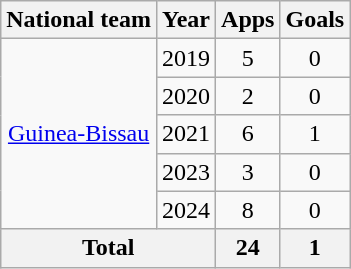<table class="wikitable" style="text-align:center">
<tr>
<th>National team</th>
<th>Year</th>
<th>Apps</th>
<th>Goals</th>
</tr>
<tr>
<td rowspan="5"><a href='#'>Guinea-Bissau</a></td>
<td>2019</td>
<td>5</td>
<td>0</td>
</tr>
<tr>
<td>2020</td>
<td>2</td>
<td>0</td>
</tr>
<tr>
<td>2021</td>
<td>6</td>
<td>1</td>
</tr>
<tr>
<td>2023</td>
<td>3</td>
<td>0</td>
</tr>
<tr>
<td>2024</td>
<td>8</td>
<td>0</td>
</tr>
<tr>
<th colspan="2">Total</th>
<th>24</th>
<th>1</th>
</tr>
</table>
